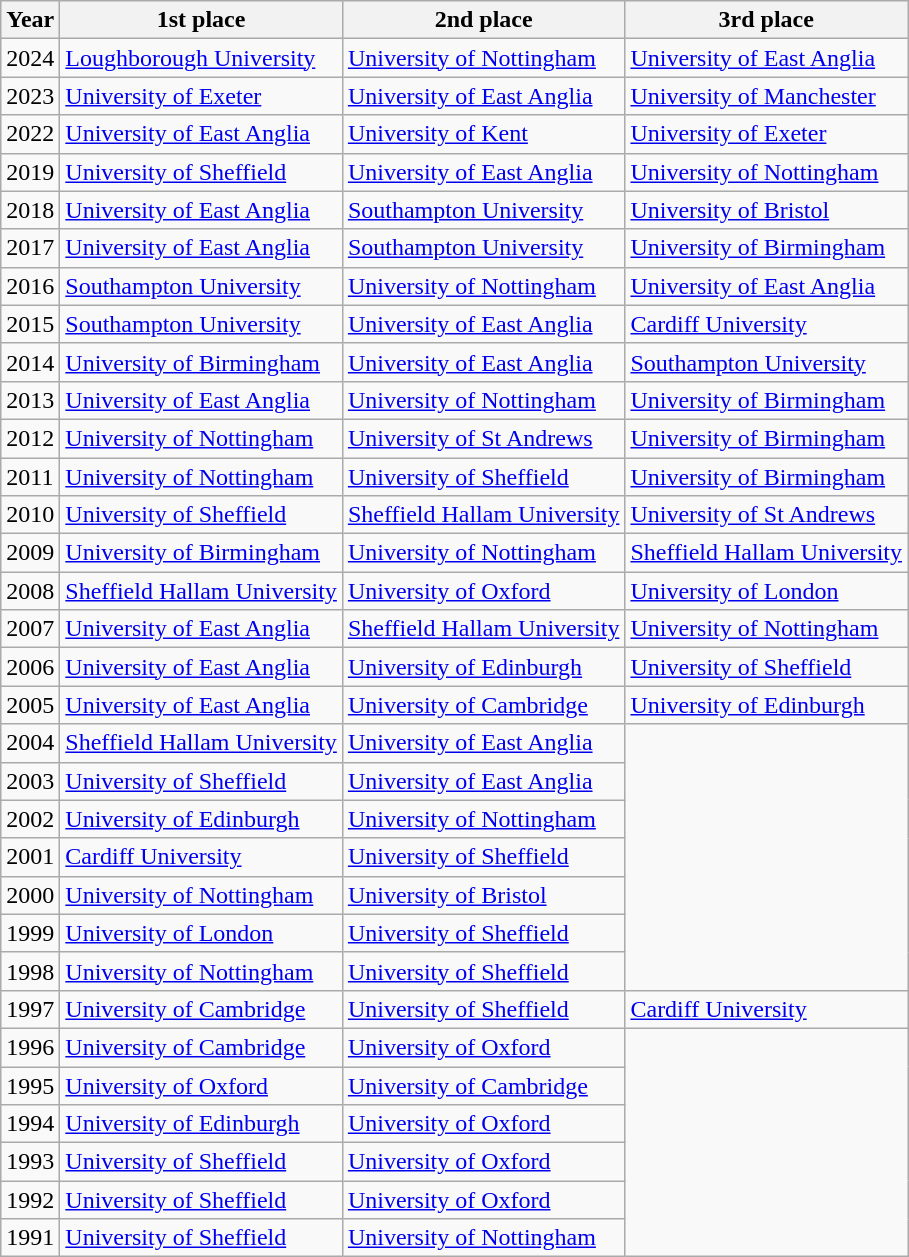<table class="wikitable">
<tr>
<th>Year</th>
<th>1st place</th>
<th>2nd place</th>
<th>3rd place</th>
</tr>
<tr>
<td>2024</td>
<td><a href='#'>Loughborough University</a></td>
<td><a href='#'>University of Nottingham</a></td>
<td><a href='#'>University of East Anglia</a></td>
</tr>
<tr>
<td>2023</td>
<td><a href='#'>University of Exeter</a></td>
<td><a href='#'>University of East Anglia</a></td>
<td><a href='#'>University of Manchester</a></td>
</tr>
<tr>
<td>2022</td>
<td><a href='#'>University of East Anglia</a></td>
<td><a href='#'>University of Kent</a></td>
<td><a href='#'>University of Exeter</a></td>
</tr>
<tr>
<td>2019</td>
<td><a href='#'>University of Sheffield</a></td>
<td><a href='#'>University of East Anglia</a></td>
<td><a href='#'>University of Nottingham</a></td>
</tr>
<tr>
<td>2018</td>
<td><a href='#'>University of East Anglia</a></td>
<td><a href='#'>Southampton University</a></td>
<td><a href='#'>University of Bristol</a></td>
</tr>
<tr>
<td>2017</td>
<td><a href='#'>University of East Anglia</a></td>
<td><a href='#'>Southampton University</a></td>
<td><a href='#'>University of Birmingham</a></td>
</tr>
<tr>
<td>2016</td>
<td><a href='#'>Southampton University</a></td>
<td><a href='#'>University of Nottingham</a></td>
<td><a href='#'>University of East Anglia</a></td>
</tr>
<tr>
<td>2015</td>
<td><a href='#'>Southampton University</a></td>
<td><a href='#'>University of East Anglia</a></td>
<td><a href='#'>Cardiff University</a></td>
</tr>
<tr>
<td>2014</td>
<td><a href='#'>University of Birmingham</a></td>
<td><a href='#'>University of East Anglia</a></td>
<td><a href='#'>Southampton University</a></td>
</tr>
<tr>
<td>2013</td>
<td><a href='#'>University of East Anglia</a></td>
<td><a href='#'>University of Nottingham</a></td>
<td><a href='#'>University of Birmingham</a></td>
</tr>
<tr>
<td>2012</td>
<td><a href='#'>University of Nottingham</a></td>
<td><a href='#'>University of St Andrews</a></td>
<td><a href='#'>University of Birmingham</a></td>
</tr>
<tr>
<td>2011</td>
<td><a href='#'>University of Nottingham</a></td>
<td><a href='#'>University of Sheffield</a></td>
<td><a href='#'>University of Birmingham</a></td>
</tr>
<tr>
<td>2010</td>
<td><a href='#'>University of Sheffield</a></td>
<td><a href='#'>Sheffield Hallam University</a></td>
<td><a href='#'>University of St Andrews</a></td>
</tr>
<tr>
<td>2009</td>
<td><a href='#'>University of Birmingham</a></td>
<td><a href='#'>University of Nottingham</a></td>
<td><a href='#'>Sheffield Hallam University</a></td>
</tr>
<tr>
<td>2008</td>
<td><a href='#'>Sheffield Hallam University</a></td>
<td><a href='#'>University of Oxford</a></td>
<td><a href='#'>University of London</a></td>
</tr>
<tr>
<td>2007</td>
<td><a href='#'>University of East Anglia</a></td>
<td><a href='#'>Sheffield Hallam University</a></td>
<td><a href='#'>University of Nottingham</a></td>
</tr>
<tr>
<td>2006</td>
<td><a href='#'>University of East Anglia</a></td>
<td><a href='#'>University of Edinburgh</a></td>
<td><a href='#'>University of Sheffield</a></td>
</tr>
<tr>
<td>2005</td>
<td><a href='#'>University of East Anglia</a></td>
<td><a href='#'>University of Cambridge</a></td>
<td><a href='#'>University of Edinburgh</a></td>
</tr>
<tr>
<td>2004</td>
<td><a href='#'>Sheffield Hallam University</a></td>
<td><a href='#'>University of East Anglia</a></td>
</tr>
<tr>
<td>2003</td>
<td><a href='#'>University of Sheffield</a></td>
<td><a href='#'>University of East Anglia</a></td>
</tr>
<tr>
<td>2002</td>
<td><a href='#'>University of Edinburgh</a></td>
<td><a href='#'>University of Nottingham</a></td>
</tr>
<tr>
<td>2001</td>
<td><a href='#'>Cardiff University</a></td>
<td><a href='#'>University of Sheffield</a></td>
</tr>
<tr>
<td>2000</td>
<td><a href='#'>University of Nottingham</a></td>
<td><a href='#'>University of Bristol</a></td>
</tr>
<tr>
<td>1999</td>
<td><a href='#'>University of London</a></td>
<td><a href='#'>University of Sheffield</a></td>
</tr>
<tr>
<td>1998</td>
<td><a href='#'>University of Nottingham</a></td>
<td><a href='#'>University of Sheffield</a></td>
</tr>
<tr>
<td>1997</td>
<td><a href='#'>University of Cambridge</a></td>
<td><a href='#'>University of Sheffield</a></td>
<td><a href='#'>Cardiff University</a></td>
</tr>
<tr>
<td>1996</td>
<td><a href='#'>University of Cambridge</a></td>
<td><a href='#'>University of Oxford</a></td>
</tr>
<tr>
<td>1995</td>
<td><a href='#'>University of Oxford</a></td>
<td><a href='#'>University of Cambridge</a></td>
</tr>
<tr>
<td>1994</td>
<td><a href='#'>University of Edinburgh</a></td>
<td><a href='#'>University of Oxford</a></td>
</tr>
<tr>
<td>1993</td>
<td><a href='#'>University of Sheffield</a></td>
<td><a href='#'>University of Oxford</a></td>
</tr>
<tr>
<td>1992</td>
<td><a href='#'>University of Sheffield</a></td>
<td><a href='#'>University of Oxford</a></td>
</tr>
<tr>
<td>1991</td>
<td><a href='#'>University of Sheffield</a></td>
<td><a href='#'>University of Nottingham</a></td>
</tr>
</table>
